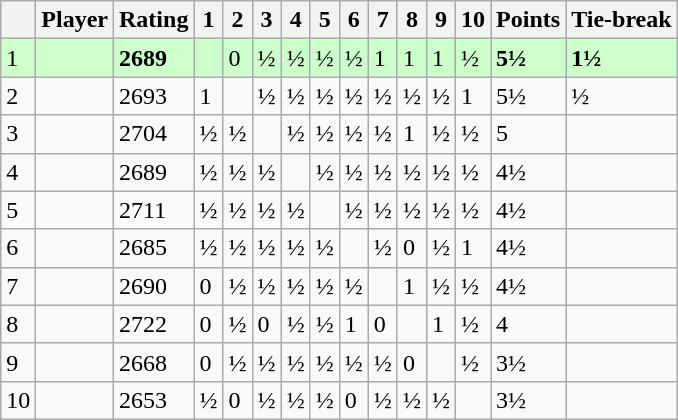<table class=wikitable>
<tr>
<th></th>
<th>Player</th>
<th>Rating</th>
<th>1</th>
<th>2</th>
<th>3</th>
<th>4</th>
<th>5</th>
<th>6</th>
<th>7</th>
<th>8</th>
<th>9</th>
<th>10</th>
<th>Points</th>
<th>Tie-break</th>
</tr>
<tr style="background:#ccffcc">
<td>1</td>
<td><strong></strong></td>
<td><strong>2689</strong></td>
<td></td>
<td>0</td>
<td>½</td>
<td>½</td>
<td>½</td>
<td>½</td>
<td>1</td>
<td>1</td>
<td>1</td>
<td>½</td>
<td><strong>5½</strong></td>
<td><strong>1½</strong></td>
</tr>
<tr>
<td>2</td>
<td></td>
<td>2693</td>
<td>1</td>
<td></td>
<td>½</td>
<td>½</td>
<td>½</td>
<td>½</td>
<td>½</td>
<td>½</td>
<td>½</td>
<td>1</td>
<td>5½</td>
<td>½</td>
</tr>
<tr>
<td>3</td>
<td></td>
<td>2704</td>
<td>½</td>
<td>½</td>
<td></td>
<td>½</td>
<td>½</td>
<td>½</td>
<td>½</td>
<td>1</td>
<td>½</td>
<td>½</td>
<td>5</td>
<td></td>
</tr>
<tr>
<td>4</td>
<td></td>
<td>2689</td>
<td>½</td>
<td>½</td>
<td>½</td>
<td></td>
<td>½</td>
<td>½</td>
<td>½</td>
<td>½</td>
<td>½</td>
<td>½</td>
<td>4½</td>
<td></td>
</tr>
<tr>
<td>5</td>
<td></td>
<td>2711</td>
<td>½</td>
<td>½</td>
<td>½</td>
<td>½</td>
<td></td>
<td>½</td>
<td>½</td>
<td>½</td>
<td>½</td>
<td>½</td>
<td>4½</td>
<td></td>
</tr>
<tr>
<td>6</td>
<td></td>
<td>2685</td>
<td>½</td>
<td>½</td>
<td>½</td>
<td>½</td>
<td>½</td>
<td></td>
<td>½</td>
<td>0</td>
<td>½</td>
<td>1</td>
<td>4½</td>
<td></td>
</tr>
<tr>
<td>7</td>
<td></td>
<td>2690</td>
<td>0</td>
<td>½</td>
<td>½</td>
<td>½</td>
<td>½</td>
<td>½</td>
<td></td>
<td>1</td>
<td>½</td>
<td>½</td>
<td>4½</td>
<td></td>
</tr>
<tr>
<td>8</td>
<td></td>
<td>2722</td>
<td>0</td>
<td>½</td>
<td>0</td>
<td>½</td>
<td>½</td>
<td>1</td>
<td>0</td>
<td></td>
<td>1</td>
<td>½</td>
<td>4</td>
<td></td>
</tr>
<tr>
<td>9</td>
<td></td>
<td>2668</td>
<td>0</td>
<td>½</td>
<td>½</td>
<td>½</td>
<td>½</td>
<td>½</td>
<td>½</td>
<td>0</td>
<td></td>
<td>½</td>
<td>3½</td>
<td></td>
</tr>
<tr>
<td>10</td>
<td></td>
<td>2653</td>
<td>½</td>
<td>0</td>
<td>½</td>
<td>½</td>
<td>½</td>
<td>0</td>
<td>½</td>
<td>½</td>
<td>½</td>
<td></td>
<td>3½</td>
<td></td>
</tr>
</table>
